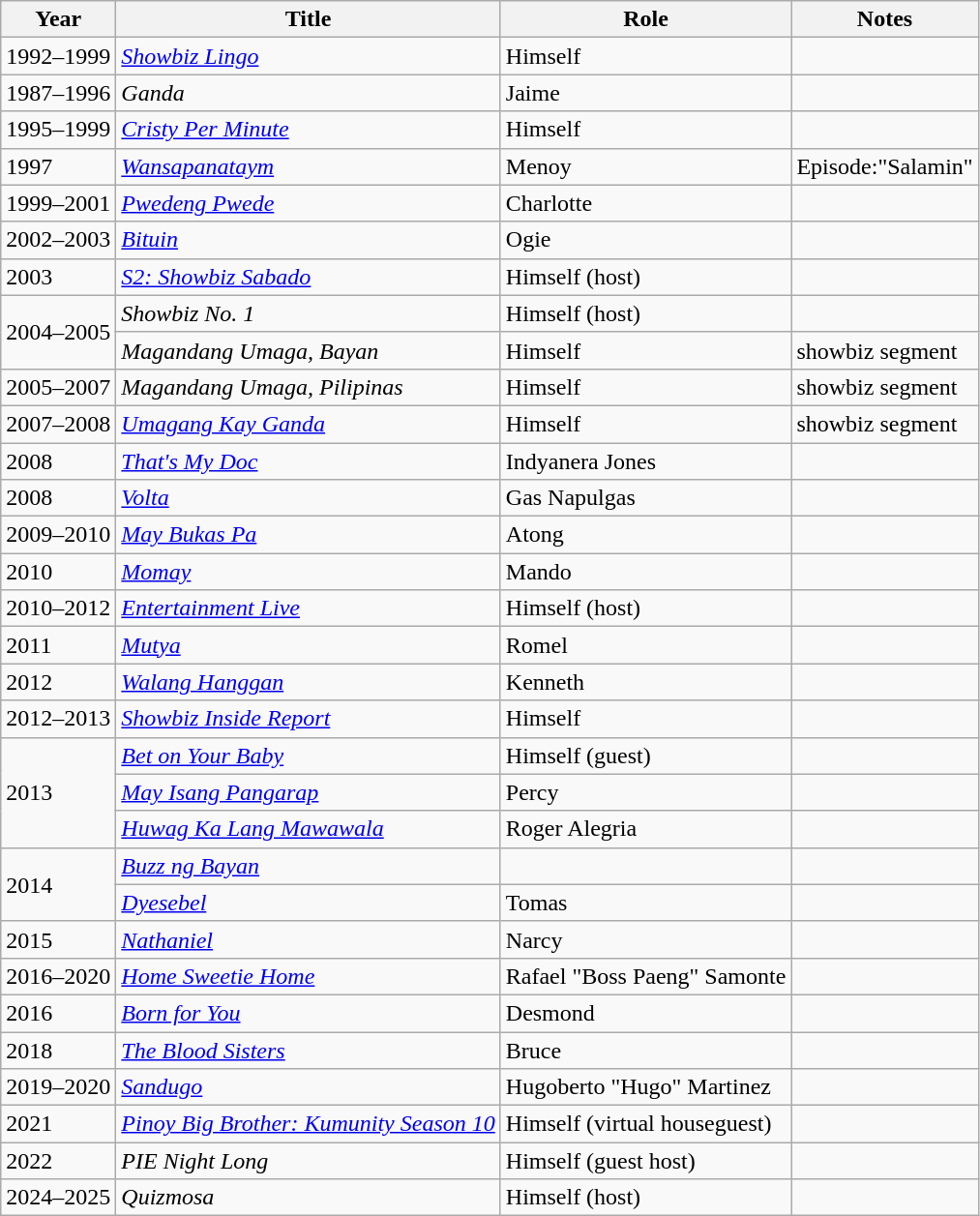<table class="wikitable plainrowheaders sortable">
<tr>
<th scope="col">Year</th>
<th scope="col">Title</th>
<th scope="col">Role</th>
<th scope="col" class="unsortable">Notes</th>
</tr>
<tr>
<td>1992–1999</td>
<td><em><a href='#'>Showbiz Lingo</a></em></td>
<td>Himself</td>
<td></td>
</tr>
<tr>
<td>1987–1996</td>
<td><em>Ganda</em></td>
<td>Jaime</td>
<td></td>
</tr>
<tr>
<td>1995–1999</td>
<td><em><a href='#'>Cristy Per Minute</a></em></td>
<td>Himself</td>
<td></td>
</tr>
<tr>
<td>1997</td>
<td><em><a href='#'>Wansapanataym</a></em></td>
<td>Menoy</td>
<td>Episode:"Salamin"</td>
</tr>
<tr>
<td>1999–2001</td>
<td><em><a href='#'>Pwedeng Pwede</a></em></td>
<td>Charlotte</td>
<td></td>
</tr>
<tr>
<td>2002–2003</td>
<td><em><a href='#'>Bituin</a></em></td>
<td>Ogie</td>
<td></td>
</tr>
<tr>
<td>2003</td>
<td><em><a href='#'>S2: Showbiz Sabado</a></em></td>
<td>Himself (host)</td>
<td></td>
</tr>
<tr>
<td rowspan="2">2004–2005</td>
<td><em>Showbiz No. 1</em></td>
<td>Himself (host)</td>
<td></td>
</tr>
<tr>
<td><em>Magandang Umaga, Bayan</em></td>
<td>Himself</td>
<td>showbiz segment</td>
</tr>
<tr>
<td>2005–2007</td>
<td><em>Magandang Umaga, Pilipinas</em></td>
<td>Himself</td>
<td>showbiz segment</td>
</tr>
<tr>
<td>2007–2008</td>
<td><em><a href='#'>Umagang Kay Ganda</a></em></td>
<td>Himself</td>
<td>showbiz segment</td>
</tr>
<tr>
<td>2008</td>
<td><em><a href='#'>That's My Doc</a></em></td>
<td>Indyanera Jones</td>
<td></td>
</tr>
<tr>
<td>2008</td>
<td><em><a href='#'>Volta</a></em></td>
<td>Gas Napulgas</td>
<td></td>
</tr>
<tr>
<td>2009–2010</td>
<td><em><a href='#'>May Bukas Pa</a></em></td>
<td>Atong</td>
<td></td>
</tr>
<tr>
<td>2010</td>
<td><em><a href='#'>Momay</a></em></td>
<td>Mando</td>
<td></td>
</tr>
<tr>
<td>2010–2012</td>
<td><em><a href='#'>Entertainment Live</a></em></td>
<td>Himself (host)</td>
<td></td>
</tr>
<tr>
<td>2011</td>
<td><em><a href='#'>Mutya</a></em></td>
<td>Romel</td>
<td></td>
</tr>
<tr>
<td>2012</td>
<td><em><a href='#'>Walang Hanggan</a></em></td>
<td>Kenneth</td>
<td></td>
</tr>
<tr>
<td>2012–2013</td>
<td><em><a href='#'>Showbiz Inside Report</a></em></td>
<td>Himself</td>
<td></td>
</tr>
<tr>
<td rowspan="3">2013</td>
<td><em><a href='#'>Bet on Your Baby</a></em></td>
<td>Himself (guest)</td>
<td></td>
</tr>
<tr>
<td><em><a href='#'>May Isang Pangarap</a></em></td>
<td>Percy</td>
<td></td>
</tr>
<tr>
<td><em><a href='#'>Huwag Ka Lang Mawawala</a></em></td>
<td>Roger Alegria</td>
<td></td>
</tr>
<tr>
<td rowspan="2">2014</td>
<td><em><a href='#'>Buzz ng Bayan</a></em></td>
<td></td>
<td></td>
</tr>
<tr>
<td><em><a href='#'>Dyesebel</a></em></td>
<td>Tomas</td>
<td></td>
</tr>
<tr>
<td>2015</td>
<td><em><a href='#'>Nathaniel</a></em></td>
<td>Narcy</td>
<td></td>
</tr>
<tr>
<td>2016–2020</td>
<td><em><a href='#'>Home Sweetie Home</a></em></td>
<td>Rafael "Boss Paeng" Samonte</td>
<td></td>
</tr>
<tr>
<td>2016</td>
<td><em><a href='#'>Born for You</a></em></td>
<td>Desmond</td>
<td></td>
</tr>
<tr>
<td>2018</td>
<td><em><a href='#'>The Blood Sisters</a></em></td>
<td>Bruce</td>
<td></td>
</tr>
<tr>
<td>2019–2020</td>
<td><em><a href='#'>Sandugo</a></em></td>
<td>Hugoberto "Hugo" Martinez</td>
<td></td>
</tr>
<tr>
<td>2021</td>
<td><em><a href='#'>Pinoy Big Brother: Kumunity Season 10</a></em></td>
<td>Himself (virtual houseguest)</td>
<td></td>
</tr>
<tr>
<td>2022</td>
<td><em>PIE Night Long</em></td>
<td>Himself (guest host)</td>
<td></td>
</tr>
<tr>
<td>2024–2025</td>
<td><em>Quizmosa</em></td>
<td>Himself (host)</td>
<td></td>
</tr>
</table>
